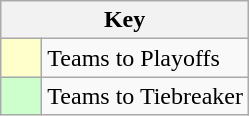<table class="wikitable" style="text-align: center;">
<tr>
<th colspan=2>Key</th>
</tr>
<tr>
<td style="background:#ffffcc; width:20px;"></td>
<td align=left>Teams to Playoffs</td>
</tr>
<tr>
<td style="background:#ccffcc; width:20px;"></td>
<td align=left>Teams to Tiebreaker</td>
</tr>
</table>
